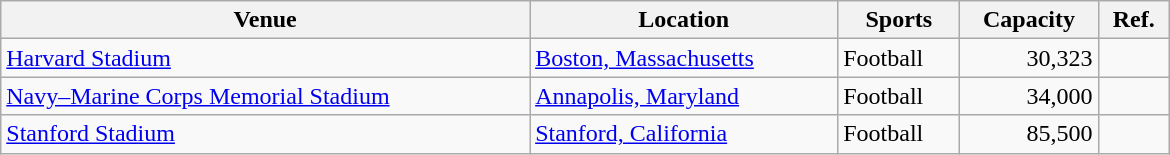<table class="wikitable sortable" width=780px>
<tr>
<th>Venue</th>
<th>Location</th>
<th>Sports</th>
<th>Capacity</th>
<th class="unsortable">Ref.</th>
</tr>
<tr>
<td><a href='#'>Harvard Stadium</a></td>
<td><a href='#'>Boston, Massachusetts</a></td>
<td>Football</td>
<td align="right">30,323</td>
<td align=center></td>
</tr>
<tr>
<td><a href='#'>Navy–Marine Corps Memorial Stadium</a></td>
<td><a href='#'>Annapolis, Maryland</a></td>
<td>Football</td>
<td align="right">34,000</td>
<td align=center></td>
</tr>
<tr>
<td><a href='#'>Stanford Stadium</a></td>
<td><a href='#'>Stanford, California</a></td>
<td>Football</td>
<td align="right">85,500</td>
<td align=center></td>
</tr>
</table>
